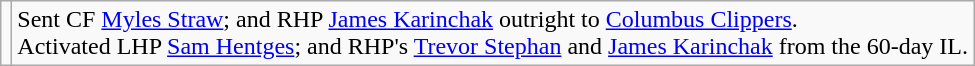<table class="wikitable">
<tr>
<td></td>
<td>Sent CF <a href='#'>Myles Straw</a>; and RHP <a href='#'>James Karinchak</a> outright to <a href='#'>Columbus Clippers</a>.<br>Activated LHP <a href='#'>Sam Hentges</a>; and RHP's <a href='#'>Trevor Stephan</a> and <a href='#'>James Karinchak</a> from the 60-day IL.</td>
</tr>
</table>
